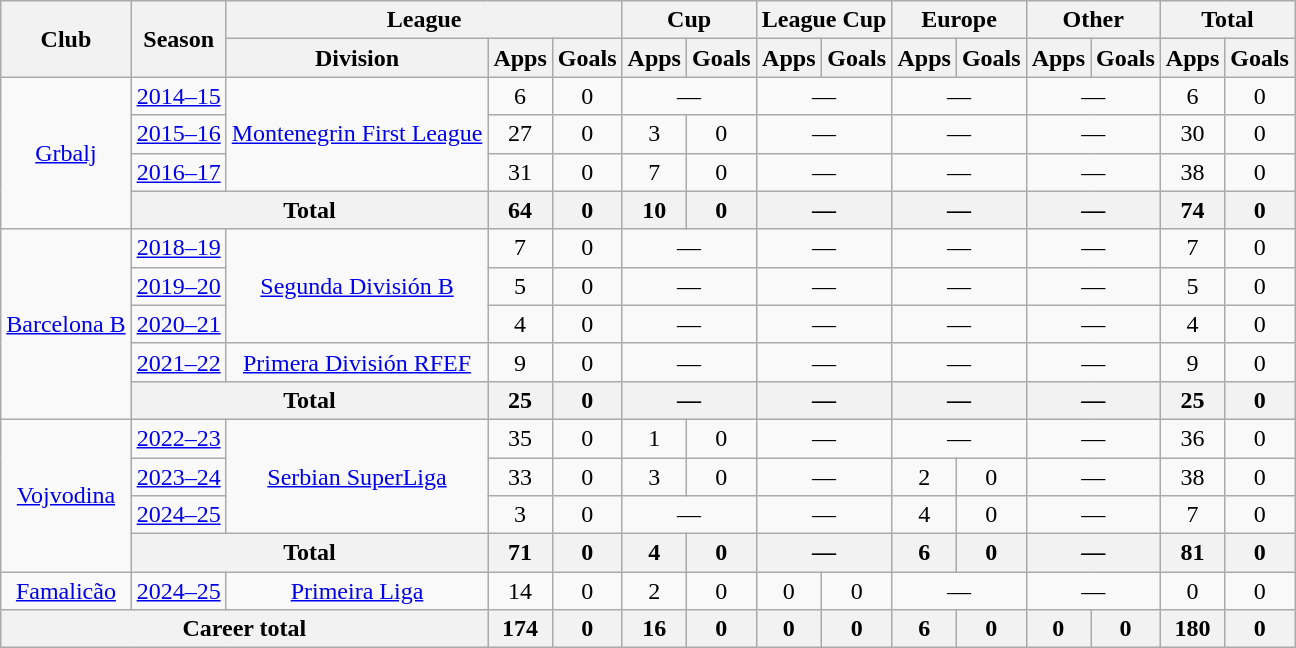<table class="wikitable" style="text-align: center">
<tr>
<th rowspan="2">Club</th>
<th rowspan="2">Season</th>
<th colspan="3">League</th>
<th colspan="2">Cup</th>
<th colspan="2">League Cup</th>
<th colspan="2">Europe</th>
<th colspan="2">Other</th>
<th colspan="2">Total</th>
</tr>
<tr>
<th>Division</th>
<th>Apps</th>
<th>Goals</th>
<th>Apps</th>
<th>Goals</th>
<th>Apps</th>
<th>Goals</th>
<th>Apps</th>
<th>Goals</th>
<th>Apps</th>
<th>Goals</th>
<th>Apps</th>
<th>Goals</th>
</tr>
<tr>
<td rowspan="4"><a href='#'>Grbalj</a></td>
<td><a href='#'>2014–15</a></td>
<td rowspan="3"><a href='#'>Montenegrin First League</a></td>
<td>6</td>
<td>0</td>
<td colspan="2">—</td>
<td colspan="2">—</td>
<td colspan="2">—</td>
<td colspan="2">—</td>
<td>6</td>
<td>0</td>
</tr>
<tr>
<td><a href='#'>2015–16</a></td>
<td>27</td>
<td>0</td>
<td>3</td>
<td>0</td>
<td colspan="2">—</td>
<td colspan="2">—</td>
<td colspan="2">—</td>
<td>30</td>
<td>0</td>
</tr>
<tr>
<td><a href='#'>2016–17</a></td>
<td>31</td>
<td>0</td>
<td>7</td>
<td>0</td>
<td colspan="2">—</td>
<td colspan="2">—</td>
<td colspan="2">—</td>
<td>38</td>
<td>0</td>
</tr>
<tr>
<th colspan="2">Total</th>
<th>64</th>
<th>0</th>
<th>10</th>
<th>0</th>
<th colspan="2">—</th>
<th colspan="2">—</th>
<th colspan="2">—</th>
<th>74</th>
<th>0</th>
</tr>
<tr>
<td rowspan="5"><a href='#'>Barcelona B</a></td>
<td><a href='#'>2018–19</a></td>
<td rowspan="3"><a href='#'>Segunda División B</a></td>
<td>7</td>
<td>0</td>
<td colspan="2">—</td>
<td colspan="2">—</td>
<td colspan="2">—</td>
<td colspan="2">—</td>
<td>7</td>
<td>0</td>
</tr>
<tr>
<td><a href='#'>2019–20</a></td>
<td>5</td>
<td>0</td>
<td colspan="2">—</td>
<td colspan="2">—</td>
<td colspan="2">—</td>
<td colspan="2">—</td>
<td>5</td>
<td>0</td>
</tr>
<tr>
<td><a href='#'>2020–21</a></td>
<td>4</td>
<td>0</td>
<td colspan="2">—</td>
<td colspan="2">—</td>
<td colspan="2">—</td>
<td colspan="2">—</td>
<td>4</td>
<td>0</td>
</tr>
<tr>
<td><a href='#'>2021–22</a></td>
<td><a href='#'>Primera División RFEF</a></td>
<td>9</td>
<td>0</td>
<td colspan="2">—</td>
<td colspan="2">—</td>
<td colspan="2">—</td>
<td colspan="2">—</td>
<td>9</td>
<td>0</td>
</tr>
<tr>
<th colspan="2">Total</th>
<th>25</th>
<th>0</th>
<th colspan="2">—</th>
<th colspan="2">—</th>
<th colspan="2">—</th>
<th colspan="2">—</th>
<th>25</th>
<th>0</th>
</tr>
<tr>
<td rowspan="4"><a href='#'>Vojvodina</a></td>
<td><a href='#'>2022–23</a></td>
<td rowspan="3"><a href='#'>Serbian SuperLiga</a></td>
<td>35</td>
<td>0</td>
<td>1</td>
<td>0</td>
<td colspan="2">—</td>
<td colspan="2">—</td>
<td colspan="2">—</td>
<td>36</td>
<td>0</td>
</tr>
<tr>
<td><a href='#'>2023–24</a></td>
<td>33</td>
<td>0</td>
<td>3</td>
<td>0</td>
<td colspan="2">—</td>
<td>2</td>
<td>0</td>
<td colspan="2">—</td>
<td>38</td>
<td>0</td>
</tr>
<tr>
<td><a href='#'>2024–25</a></td>
<td>3</td>
<td>0</td>
<td colspan="2">—</td>
<td colspan="2">—</td>
<td>4</td>
<td>0</td>
<td colspan="2">—</td>
<td>7</td>
<td>0</td>
</tr>
<tr>
<th colspan="2">Total</th>
<th>71</th>
<th>0</th>
<th>4</th>
<th>0</th>
<th colspan="2">—</th>
<th>6</th>
<th>0</th>
<th colspan="2">—</th>
<th>81</th>
<th>0</th>
</tr>
<tr>
<td><a href='#'>Famalicão</a></td>
<td><a href='#'>2024–25</a></td>
<td><a href='#'>Primeira Liga</a></td>
<td>14</td>
<td>0</td>
<td>2</td>
<td>0</td>
<td>0</td>
<td>0</td>
<td colspan="2">—</td>
<td colspan="2">—</td>
<td>0</td>
<td>0</td>
</tr>
<tr>
<th colspan="3">Career total</th>
<th>174</th>
<th>0</th>
<th>16</th>
<th>0</th>
<th>0</th>
<th>0</th>
<th>6</th>
<th>0</th>
<th>0</th>
<th>0</th>
<th>180</th>
<th>0</th>
</tr>
</table>
